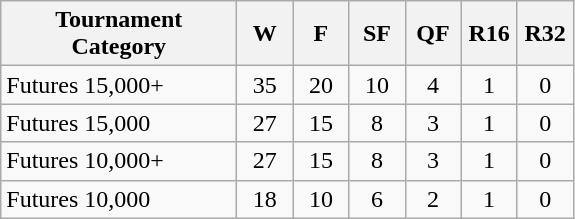<table class="wikitable" style=text-align:center;>
<tr>
<th width=150>Tournament Category</th>
<th width=30>W</th>
<th width=30>F</th>
<th width=30>SF</th>
<th width=30>QF</th>
<th width=30>R16</th>
<th width=30>R32</th>
</tr>
<tr>
<td align=left>Futures 15,000+</td>
<td>35</td>
<td>20</td>
<td>10</td>
<td>4</td>
<td>1</td>
<td>0</td>
</tr>
<tr>
<td align=left>Futures 15,000</td>
<td>27</td>
<td>15</td>
<td>8</td>
<td>3</td>
<td>1</td>
<td>0</td>
</tr>
<tr>
<td align=left>Futures 10,000+</td>
<td>27</td>
<td>15</td>
<td>8</td>
<td>3</td>
<td>1</td>
<td>0</td>
</tr>
<tr>
<td align=left>Futures 10,000</td>
<td>18</td>
<td>10</td>
<td>6</td>
<td>2</td>
<td>1</td>
<td>0</td>
</tr>
</table>
